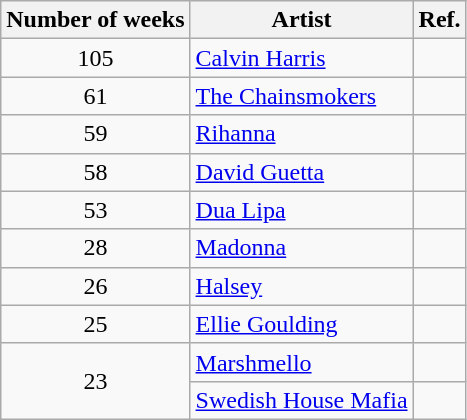<table class="wikitable">
<tr>
<th>Number of weeks</th>
<th>Artist</th>
<th>Ref.</th>
</tr>
<tr>
<td style="text-align:center;">105</td>
<td><a href='#'>Calvin Harris</a></td>
<td></td>
</tr>
<tr>
<td style="text-align:center;">61</td>
<td><a href='#'>The Chainsmokers</a></td>
<td></td>
</tr>
<tr>
<td style="text-align:center;">59</td>
<td><a href='#'>Rihanna</a></td>
<td></td>
</tr>
<tr>
<td style="text-align:center;">58</td>
<td><a href='#'>David Guetta</a></td>
<td></td>
</tr>
<tr>
<td style="text-align:center;">53</td>
<td><a href='#'>Dua Lipa</a></td>
<td></td>
</tr>
<tr>
<td style="text-align:center;">28</td>
<td><a href='#'>Madonna</a></td>
<td></td>
</tr>
<tr>
<td style="text-align:center;">26</td>
<td><a href='#'>Halsey</a></td>
<td></td>
</tr>
<tr>
<td style="text-align:center;">25</td>
<td><a href='#'>Ellie Goulding</a></td>
<td></td>
</tr>
<tr>
<td style="text-align:center;" rowspan="2">23</td>
<td><a href='#'>Marshmello</a></td>
<td></td>
</tr>
<tr>
<td><a href='#'>Swedish House Mafia</a></td>
<td><br></td>
</tr>
</table>
